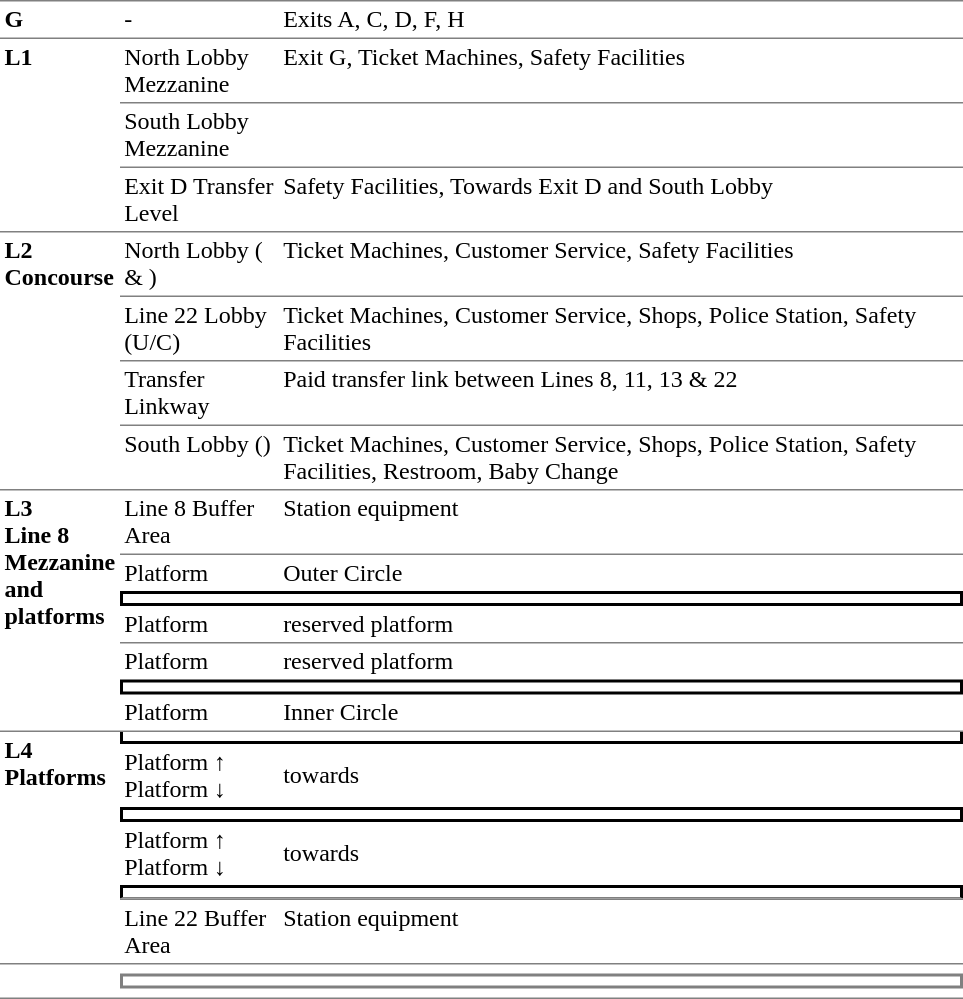<table table border=0 cellspacing=0 cellpadding=3>
<tr>
<td style="border-top:solid 1px gray;" width=50 valign=top><strong>G</strong></td>
<td style="border-top:solid 1px gray;" width=100 valign=top>-</td>
<td style="border-top:solid 1px gray;" width=450 valign=top>Exits A, C, D, F, H</td>
</tr>
<tr>
<td style="border-top:solid 1px gray;" width=50 valign=top rowspan=3><strong>L1</strong></td>
<td style="border-top:solid 1px gray;" valign=top>North Lobby Mezzanine</td>
<td style="border-top:solid 1px gray;" valign=top>Exit G, Ticket Machines, Safety Facilities</td>
</tr>
<tr>
<td style="border-top:solid 1px gray;" valign=top>South Lobby Mezzanine</td>
<td style="border-top:solid 1px gray;" valign=top></td>
</tr>
<tr>
<td style="border-top:solid 1px gray;" valign=top>Exit D Transfer Level</td>
<td style="border-top:solid 1px gray;" valign=top>Safety Facilities, Towards Exit D and South Lobby</td>
</tr>
<tr>
<td style="border-top:solid 1px gray;" width=50 valign=top rowspan=4><strong>L2<br>Concourse</strong></td>
<td style="border-top:solid 1px gray;" valign=top>North Lobby ( & )</td>
<td style="border-top:solid 1px gray;" valign=top>Ticket Machines, Customer Service, Safety Facilities</td>
</tr>
<tr>
<td style="border-top:solid 1px gray;" valign=top>Line 22 Lobby (U/C)</td>
<td style="border-top:solid 1px gray;" valign=top>Ticket Machines, Customer Service, Shops, Police Station, Safety Facilities</td>
</tr>
<tr>
<td style="border-top:solid 1px gray;" valign=top>Transfer Linkway</td>
<td style="border-top:solid 1px gray;" valign=top>Paid transfer link between Lines 8, 11, 13 & 22</td>
</tr>
<tr>
<td style="border-top:solid 1px gray;" valign=top>South Lobby ()</td>
<td style="border-top:solid 1px gray;" valign=top>Ticket Machines, Customer Service, Shops, Police Station, Safety Facilities, Restroom, Baby Change</td>
</tr>
<tr>
<td style="border-bottom:solid 1px gray; border-top:solid 1px gray;" valign=top rowspan=8><strong>L3<br>Line 8 Mezzanine<br> and  platforms</strong></td>
</tr>
<tr>
<td style="border-bottom:solid 1px gray; border-top:solid 1px gray;" valign=top>Line 8 Buffer Area</td>
<td style="border-bottom:solid 1px gray; border-top:solid 1px gray;" valign=top>Station equipment</td>
</tr>
<tr>
<td>Platform </td>
<td>  Outer Circle </td>
</tr>
<tr>
<td style="border-right:solid 2px black;border-left:solid 2px black;border-top:solid 2px black;border-bottom:solid 2px black;text-align:center;" colspan=2></td>
</tr>
<tr>
<td style="border-bottom:solid 1px gray;">Platform </td>
<td style="border-bottom:solid 1px gray;"> reserved platform</td>
</tr>
<tr>
<td>Platform </td>
<td> reserved platform</td>
</tr>
<tr>
<td style="border-right:solid 2px black;border-left:solid 2px black;border-top:solid 2px black;border-bottom:solid 2px black;text-align:center;" colspan=2></td>
</tr>
<tr>
<td style="border-bottom: solid 1px gray;">Platform </td>
<td style="border-bottom: solid 1px gray;"> Inner Circle  </td>
</tr>
<tr>
<td style="border-bottom:solid 1px gray;" rowspan=7 valign=top><strong>L4<br> Platforms<br></strong></td>
</tr>
<tr>
<td style="border-right:solid 2px black;border-left:solid 2px black;border-bottom:solid 2px black;text-align:center;" colspan=2></td>
</tr>
<tr>
<td>Platform  ↑<br>Platform  ↓</td>
<td>  towards  </td>
</tr>
<tr>
<td style="border-right:solid 2px black;border-left:solid 2px black;border-top:solid 2px black;border-bottom:solid 2px black;text-align:center;" colspan=2></td>
</tr>
<tr>
<td>Platform  ↑<br>Platform  ↓</td>
<td><span></span>  towards   </td>
</tr>
<tr>
<td style="border-top:solid 2px black;border-right:solid 2px black;border-left:solid 2px black;border-bottom:solid 1px gray;text-align:center;" colspan=2></td>
</tr>
<tr>
<td style="border-bottom:solid 1px gray; border-top:solid 1px gray;" valign=top width=100>Line 22 Buffer Area</td>
<td style="border-bottom:solid 1px gray; border-top:solid 1px gray;" valign=top width=390>Station equipment</td>
</tr>
<tr>
<td style="border-bottom:solid 1px gray;" rowspan=3 valign=top><strong></strong></td>
<td></td>
<td></td>
</tr>
<tr>
<td style="border-right:solid 2px gray;border-left:solid 2px gray;border-top:solid 2px gray;border-bottom:solid 2px gray;text-align:center;" colspan=2></td>
</tr>
<tr>
<td style="border-bottom:solid 1px gray;"></td>
<td style="border-bottom:solid 1px gray;"></td>
</tr>
</table>
